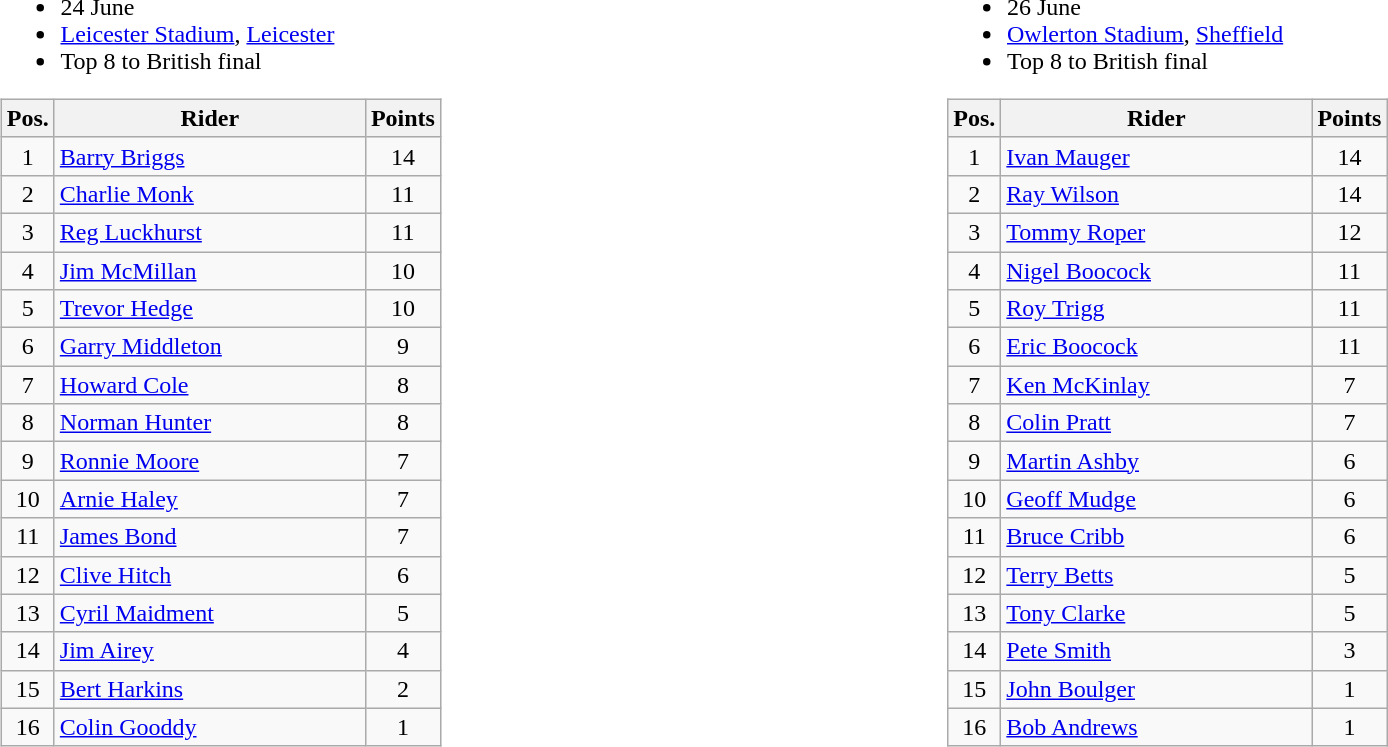<table width=100%>
<tr>
<td width=50% valign=top><br><ul><li>24 June</li><li>  <a href='#'>Leicester Stadium</a>, <a href='#'>Leicester</a></li><li>Top 8 to British final</li></ul><table class="wikitable" style="text-align:center;">
<tr>
<th width=25px>Pos.</th>
<th width=200px>Rider</th>
<th width=40px>Points</th>
</tr>
<tr>
<td>1</td>
<td align=left> <a href='#'>Barry Briggs</a></td>
<td>14</td>
</tr>
<tr>
<td>2</td>
<td align=left> <a href='#'>Charlie Monk</a></td>
<td>11</td>
</tr>
<tr>
<td>3</td>
<td align=left> <a href='#'>Reg Luckhurst</a></td>
<td>11</td>
</tr>
<tr>
<td>4</td>
<td align=left> <a href='#'>Jim McMillan</a></td>
<td>10</td>
</tr>
<tr>
<td>5</td>
<td align=left> <a href='#'>Trevor Hedge</a></td>
<td>10</td>
</tr>
<tr>
<td>6</td>
<td align=left> <a href='#'>Garry Middleton</a></td>
<td>9</td>
</tr>
<tr>
<td>7</td>
<td align=left> <a href='#'>Howard Cole</a></td>
<td>8</td>
</tr>
<tr>
<td>8</td>
<td align=left> <a href='#'>Norman Hunter</a></td>
<td>8</td>
</tr>
<tr>
<td>9</td>
<td align=left> <a href='#'>Ronnie Moore</a></td>
<td>7</td>
</tr>
<tr>
<td>10</td>
<td align=left> <a href='#'>Arnie Haley</a></td>
<td>7</td>
</tr>
<tr>
<td>11</td>
<td align=left> <a href='#'>James Bond</a></td>
<td>7</td>
</tr>
<tr>
<td>12</td>
<td align=left> <a href='#'>Clive Hitch</a></td>
<td>6</td>
</tr>
<tr>
<td>13</td>
<td align=left> <a href='#'>Cyril Maidment</a></td>
<td>5</td>
</tr>
<tr>
<td>14</td>
<td align=left> <a href='#'>Jim Airey</a></td>
<td>4</td>
</tr>
<tr>
<td>15</td>
<td align=left> <a href='#'>Bert Harkins</a></td>
<td>2</td>
</tr>
<tr>
<td>16</td>
<td align=left> <a href='#'>Colin Gooddy</a></td>
<td>1</td>
</tr>
</table>
</td>
<td width=50% valign=top><br><ul><li>26 June</li><li> <a href='#'>Owlerton Stadium</a>, <a href='#'>Sheffield</a></li><li>Top 8 to British final</li></ul><table class="wikitable" style="text-align:center;">
<tr>
<th width=25px>Pos.</th>
<th width=200px>Rider</th>
<th width=40px>Points</th>
</tr>
<tr>
<td>1</td>
<td align=left> <a href='#'>Ivan Mauger</a></td>
<td>14</td>
</tr>
<tr>
<td>2</td>
<td align=left> <a href='#'>Ray Wilson</a></td>
<td>14</td>
</tr>
<tr>
<td>3</td>
<td align=left> <a href='#'>Tommy Roper</a></td>
<td>12</td>
</tr>
<tr>
<td>4</td>
<td align=left> <a href='#'>Nigel Boocock </a></td>
<td>11</td>
</tr>
<tr>
<td>5</td>
<td align=left> <a href='#'>Roy Trigg</a></td>
<td>11</td>
</tr>
<tr>
<td>6</td>
<td align=left> <a href='#'>Eric Boocock</a></td>
<td>11</td>
</tr>
<tr>
<td>7</td>
<td align=left> <a href='#'>Ken McKinlay</a></td>
<td>7</td>
</tr>
<tr>
<td>8</td>
<td align=left> <a href='#'>Colin Pratt</a></td>
<td>7</td>
</tr>
<tr>
<td>9</td>
<td align=left> <a href='#'>Martin Ashby</a></td>
<td>6</td>
</tr>
<tr>
<td>10</td>
<td align=left> <a href='#'>Geoff Mudge</a></td>
<td>6</td>
</tr>
<tr>
<td>11</td>
<td align=left> <a href='#'>Bruce Cribb</a></td>
<td>6</td>
</tr>
<tr>
<td>12</td>
<td align=left> <a href='#'>Terry Betts</a></td>
<td>5</td>
</tr>
<tr>
<td>13</td>
<td align=left> <a href='#'>Tony Clarke</a></td>
<td>5</td>
</tr>
<tr>
<td>14</td>
<td align=left> <a href='#'>Pete Smith</a></td>
<td>3</td>
</tr>
<tr>
<td>15</td>
<td align=left> <a href='#'>John Boulger</a></td>
<td>1</td>
</tr>
<tr>
<td>16</td>
<td align=left> <a href='#'>Bob Andrews</a></td>
<td>1</td>
</tr>
</table>
</td>
</tr>
</table>
